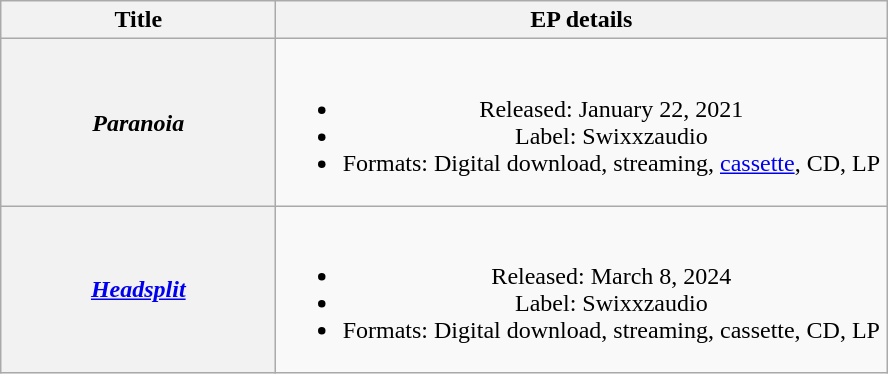<table class="wikitable plainrowheaders" style="text-align:center;">
<tr>
<th scope="col" style="width:11em;">Title</th>
<th scope="col" style="width:25em;">EP details</th>
</tr>
<tr>
<th scope="row"><em>Paranoia</em></th>
<td><br><ul><li>Released: January 22, 2021</li><li>Label: Swixxzaudio</li><li>Formats: Digital download, streaming, <a href='#'>cassette</a>, CD, LP</li></ul></td>
</tr>
<tr>
<th scope="row"><em><a href='#'>Headsplit</a></em></th>
<td><br><ul><li>Released: March 8, 2024</li><li>Label: Swixxzaudio</li><li>Formats: Digital download, streaming, cassette, CD, LP</li></ul></td>
</tr>
</table>
